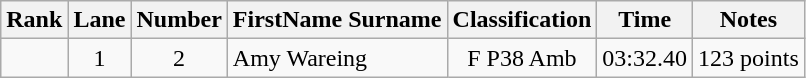<table class="wikitable sortable" style="text-align:center">
<tr>
<th>Rank</th>
<th>Lane</th>
<th>Number</th>
<th>FirstName Surname</th>
<th>Classification</th>
<th>Time</th>
<th>Notes</th>
</tr>
<tr>
<td></td>
<td>1</td>
<td>2</td>
<td style="text-align:left"> Amy Wareing</td>
<td>F P38 Amb</td>
<td>03:32.40</td>
<td>123 points</td>
</tr>
</table>
